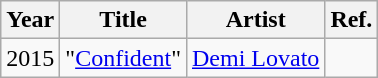<table class="wikitable sortable">
<tr>
<th>Year</th>
<th>Title</th>
<th>Artist</th>
<th class="unsortable">Ref.</th>
</tr>
<tr>
<td>2015</td>
<td>"<a href='#'>Confident</a>"</td>
<td><a href='#'>Demi Lovato</a></td>
<td align="center"></td>
</tr>
</table>
